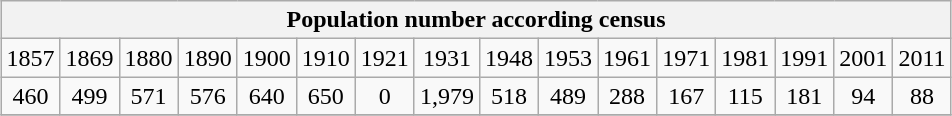<table class="wikitable" style="margin: 0.5em auto; text-align: center;">
<tr>
<th colspan="16">Population number according census</th>
</tr>
<tr>
<td>1857</td>
<td>1869</td>
<td>1880</td>
<td>1890</td>
<td>1900</td>
<td>1910</td>
<td>1921</td>
<td>1931</td>
<td>1948</td>
<td>1953</td>
<td>1961</td>
<td>1971</td>
<td>1981</td>
<td>1991</td>
<td>2001</td>
<td>2011</td>
</tr>
<tr>
<td>460</td>
<td>499</td>
<td>571</td>
<td>576</td>
<td>640</td>
<td>650</td>
<td>0</td>
<td>1,979</td>
<td>518</td>
<td>489</td>
<td>288</td>
<td>167</td>
<td>115</td>
<td>181</td>
<td>94</td>
<td>88</td>
</tr>
<tr>
</tr>
</table>
